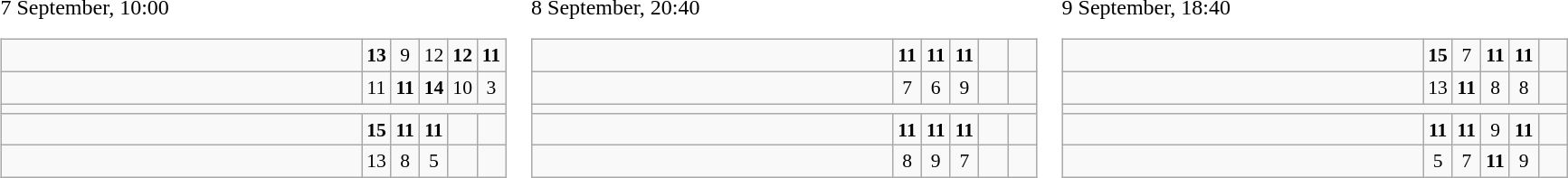<table>
<tr>
<td>7 September, 10:00<br><table class="wikitable" style="text-align:center; font-size:90%;">
<tr>
<td style="width:18em; text-align:left;"><strong></strong></td>
<td style="width:1em"><strong>13</strong></td>
<td style="width:1em">9</td>
<td style="width:1em">12</td>
<td style="width:1em"><strong>12</strong></td>
<td style="width:1em"><strong>11</strong></td>
</tr>
<tr>
<td style="text-align:left;"></td>
<td>11</td>
<td><strong>11</strong></td>
<td><strong>14</strong></td>
<td>10</td>
<td>3</td>
</tr>
<tr>
<td colspan="6"></td>
</tr>
<tr>
<td style="text-align:left;"><strong></strong></td>
<td><strong>15</strong></td>
<td><strong>11</strong></td>
<td><strong>11</strong></td>
<td></td>
<td></td>
</tr>
<tr>
<td style="text-align:left;"></td>
<td>13</td>
<td>8</td>
<td>5</td>
<td></td>
<td></td>
</tr>
</table>
</td>
<td>8 September, 20:40<br><table class="wikitable" style="text-align:center; font-size:90%;">
<tr>
<td style="width:18em; text-align:left;"><strong></strong></td>
<td style="width:1em"><strong>11</strong></td>
<td style="width:1em"><strong>11</strong></td>
<td style="width:1em"><strong>11</strong></td>
<td style="width:1em"></td>
<td style="width:1em"></td>
</tr>
<tr>
<td style="text-align:left;"></td>
<td>7</td>
<td>6</td>
<td>9</td>
<td></td>
<td></td>
</tr>
<tr>
<td colspan="6"></td>
</tr>
<tr>
<td style="text-align:left;"><strong></strong></td>
<td><strong>11</strong></td>
<td><strong>11</strong></td>
<td><strong>11</strong></td>
<td></td>
<td></td>
</tr>
<tr>
<td style="text-align:left;"></td>
<td>8</td>
<td>9</td>
<td>7</td>
<td></td>
<td></td>
</tr>
</table>
</td>
<td>9 September, 18:40<br><table class="wikitable" style="text-align:center; font-size:90%;">
<tr>
<td style="width:18em; text-align:left;"><strong></strong></td>
<td style="width:1em"><strong>15</strong></td>
<td style="width:1em">7</td>
<td style="width:1em"><strong>11</strong></td>
<td style="width:1em"><strong>11</strong></td>
<td style="width:1em"></td>
</tr>
<tr>
<td style="text-align:left;"></td>
<td>13</td>
<td><strong>11</strong></td>
<td>8</td>
<td>8</td>
<td></td>
</tr>
<tr>
<td colspan="6"></td>
</tr>
<tr>
<td style="text-align:left;"><strong></strong></td>
<td><strong>11</strong></td>
<td><strong>11</strong></td>
<td>9</td>
<td><strong>11</strong></td>
<td></td>
</tr>
<tr>
<td style="text-align:left;"></td>
<td>5</td>
<td>7</td>
<td><strong>11</strong></td>
<td>9</td>
<td></td>
</tr>
</table>
</td>
</tr>
</table>
